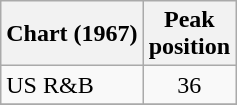<table class="wikitable">
<tr>
<th>Chart (1967)</th>
<th>Peak<br>position</th>
</tr>
<tr>
<td>US R&B</td>
<td align="center">36</td>
</tr>
<tr>
</tr>
</table>
